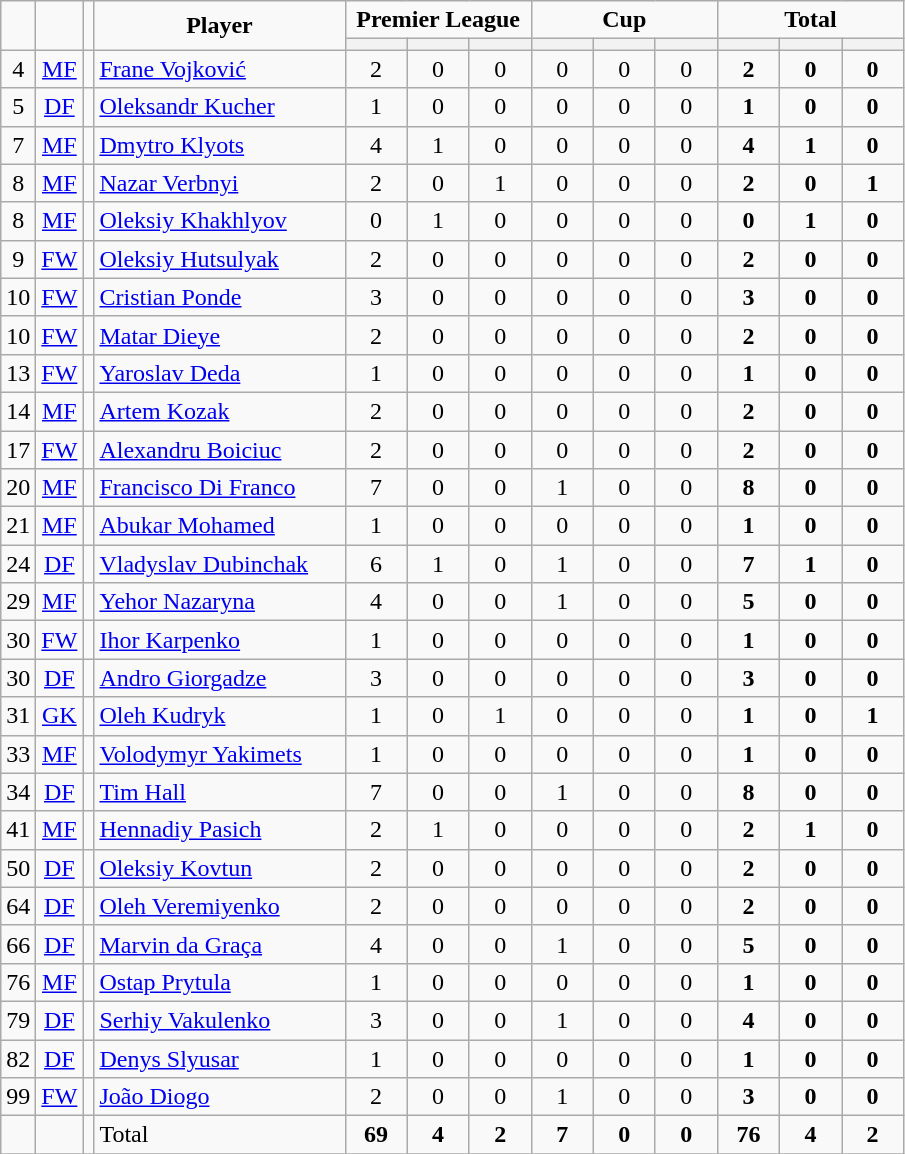<table class="wikitable" style="text-align:center">
<tr>
<td rowspan="2" !width=15><strong></strong></td>
<td rowspan="2" !width=15><strong></strong></td>
<td rowspan="2" !width=15><strong></strong></td>
<td rowspan="2" ! style="width:160px;"><strong>Player</strong></td>
<td colspan="3"><strong>Premier League</strong></td>
<td colspan="3"><strong>Cup</strong></td>
<td colspan="3"><strong>Total</strong></td>
</tr>
<tr>
<th width=34; background:#fe9;"></th>
<th width=34; background:#fe9;"></th>
<th width=34; background:#ff8888;"></th>
<th width=34; background:#fe9;"></th>
<th width=34; background:#fe9;"></th>
<th width=34; background:#ff8888;"></th>
<th width=34; background:#fe9;"></th>
<th width=34; background:#fe9;"></th>
<th width=34; background:#ff8888;"></th>
</tr>
<tr>
<td>4</td>
<td><a href='#'>MF</a></td>
<td></td>
<td align=left><a href='#'>Frane Vojković</a></td>
<td>2</td>
<td>0</td>
<td>0</td>
<td>0</td>
<td>0</td>
<td>0</td>
<td><strong>2</strong></td>
<td><strong>0</strong></td>
<td><strong>0</strong></td>
</tr>
<tr>
<td>5</td>
<td><a href='#'>DF</a></td>
<td></td>
<td align=left><a href='#'>Oleksandr Kucher</a></td>
<td>1</td>
<td>0</td>
<td>0</td>
<td>0</td>
<td>0</td>
<td>0</td>
<td><strong>1</strong></td>
<td><strong>0</strong></td>
<td><strong>0</strong></td>
</tr>
<tr>
<td>7</td>
<td><a href='#'>MF</a></td>
<td></td>
<td align=left><a href='#'>Dmytro Klyots</a></td>
<td>4</td>
<td>1</td>
<td>0</td>
<td>0</td>
<td>0</td>
<td>0</td>
<td><strong>4</strong></td>
<td><strong>1</strong></td>
<td><strong>0</strong></td>
</tr>
<tr>
<td>8</td>
<td><a href='#'>MF</a></td>
<td></td>
<td align=left><a href='#'>Nazar Verbnyi</a></td>
<td>2</td>
<td>0</td>
<td>1</td>
<td>0</td>
<td>0</td>
<td>0</td>
<td><strong>2</strong></td>
<td><strong>0</strong></td>
<td><strong>1</strong></td>
</tr>
<tr>
<td>8</td>
<td><a href='#'>MF</a></td>
<td></td>
<td align=left><a href='#'>Oleksiy Khakhlyov</a></td>
<td>0</td>
<td>1</td>
<td>0</td>
<td>0</td>
<td>0</td>
<td>0</td>
<td><strong>0</strong></td>
<td><strong>1</strong></td>
<td><strong>0</strong></td>
</tr>
<tr>
<td>9</td>
<td><a href='#'>FW</a></td>
<td></td>
<td align=left><a href='#'>Oleksiy Hutsulyak</a></td>
<td>2</td>
<td>0</td>
<td>0</td>
<td>0</td>
<td>0</td>
<td>0</td>
<td><strong>2</strong></td>
<td><strong>0</strong></td>
<td><strong>0</strong></td>
</tr>
<tr>
<td>10</td>
<td><a href='#'>FW</a></td>
<td></td>
<td align=left><a href='#'>Cristian Ponde</a></td>
<td>3</td>
<td>0</td>
<td>0</td>
<td>0</td>
<td>0</td>
<td>0</td>
<td><strong>3</strong></td>
<td><strong>0</strong></td>
<td><strong>0</strong></td>
</tr>
<tr>
<td>10</td>
<td><a href='#'>FW</a></td>
<td></td>
<td align=left><a href='#'>Matar Dieye</a></td>
<td>2</td>
<td>0</td>
<td>0</td>
<td>0</td>
<td>0</td>
<td>0</td>
<td><strong>2</strong></td>
<td><strong>0</strong></td>
<td><strong>0</strong></td>
</tr>
<tr>
<td>13</td>
<td><a href='#'>FW</a></td>
<td></td>
<td align=left><a href='#'>Yaroslav Deda</a></td>
<td>1</td>
<td>0</td>
<td>0</td>
<td>0</td>
<td>0</td>
<td>0</td>
<td><strong>1</strong></td>
<td><strong>0</strong></td>
<td><strong>0</strong></td>
</tr>
<tr>
<td>14</td>
<td><a href='#'>MF</a></td>
<td></td>
<td align=left><a href='#'>Artem Kozak</a></td>
<td>2</td>
<td>0</td>
<td>0</td>
<td>0</td>
<td>0</td>
<td>0</td>
<td><strong>2</strong></td>
<td><strong>0</strong></td>
<td><strong>0</strong></td>
</tr>
<tr>
<td>17</td>
<td><a href='#'>FW</a></td>
<td></td>
<td align=left><a href='#'>Alexandru Boiciuc</a></td>
<td>2</td>
<td>0</td>
<td>0</td>
<td>0</td>
<td>0</td>
<td>0</td>
<td><strong>2</strong></td>
<td><strong>0</strong></td>
<td><strong>0</strong></td>
</tr>
<tr>
<td>20</td>
<td><a href='#'>MF</a></td>
<td></td>
<td align=left><a href='#'>Francisco Di Franco</a></td>
<td>7</td>
<td>0</td>
<td>0</td>
<td>1</td>
<td>0</td>
<td>0</td>
<td><strong>8</strong></td>
<td><strong>0</strong></td>
<td><strong>0</strong></td>
</tr>
<tr>
<td>21</td>
<td><a href='#'>MF</a></td>
<td></td>
<td align=left><a href='#'>Abukar Mohamed</a></td>
<td>1</td>
<td>0</td>
<td>0</td>
<td>0</td>
<td>0</td>
<td>0</td>
<td><strong>1</strong></td>
<td><strong>0</strong></td>
<td><strong>0</strong></td>
</tr>
<tr>
<td>24</td>
<td><a href='#'>DF</a></td>
<td></td>
<td align=left><a href='#'>Vladyslav Dubinchak</a></td>
<td>6</td>
<td>1</td>
<td>0</td>
<td>1</td>
<td>0</td>
<td>0</td>
<td><strong>7</strong></td>
<td><strong>1</strong></td>
<td><strong>0</strong></td>
</tr>
<tr>
<td>29</td>
<td><a href='#'>MF</a></td>
<td></td>
<td align=left><a href='#'>Yehor Nazaryna</a></td>
<td>4</td>
<td>0</td>
<td>0</td>
<td>1</td>
<td>0</td>
<td>0</td>
<td><strong>5</strong></td>
<td><strong>0</strong></td>
<td><strong>0</strong></td>
</tr>
<tr>
<td>30</td>
<td><a href='#'>FW</a></td>
<td></td>
<td align=left><a href='#'>Ihor Karpenko</a></td>
<td>1</td>
<td>0</td>
<td>0</td>
<td>0</td>
<td>0</td>
<td>0</td>
<td><strong>1</strong></td>
<td><strong>0</strong></td>
<td><strong>0</strong></td>
</tr>
<tr>
<td>30</td>
<td><a href='#'>DF</a></td>
<td></td>
<td align=left><a href='#'>Andro Giorgadze</a></td>
<td>3</td>
<td>0</td>
<td>0</td>
<td>0</td>
<td>0</td>
<td>0</td>
<td><strong>3</strong></td>
<td><strong>0</strong></td>
<td><strong>0</strong></td>
</tr>
<tr>
<td>31</td>
<td><a href='#'>GK</a></td>
<td></td>
<td align=left><a href='#'>Oleh Kudryk</a></td>
<td>1</td>
<td>0</td>
<td>1</td>
<td>0</td>
<td>0</td>
<td>0</td>
<td><strong>1</strong></td>
<td><strong>0</strong></td>
<td><strong>1</strong></td>
</tr>
<tr>
<td>33</td>
<td><a href='#'>MF</a></td>
<td></td>
<td align=left><a href='#'>Volodymyr Yakimets</a></td>
<td>1</td>
<td>0</td>
<td>0</td>
<td>0</td>
<td>0</td>
<td>0</td>
<td><strong>1</strong></td>
<td><strong>0</strong></td>
<td><strong>0</strong></td>
</tr>
<tr>
<td>34</td>
<td><a href='#'>DF</a></td>
<td></td>
<td align=left><a href='#'>Tim Hall</a></td>
<td>7</td>
<td>0</td>
<td>0</td>
<td>1</td>
<td>0</td>
<td>0</td>
<td><strong>8</strong></td>
<td><strong>0</strong></td>
<td><strong>0</strong></td>
</tr>
<tr>
<td>41</td>
<td><a href='#'>MF</a></td>
<td></td>
<td align=left><a href='#'>Hennadiy Pasich</a></td>
<td>2</td>
<td>1</td>
<td>0</td>
<td>0</td>
<td>0</td>
<td>0</td>
<td><strong>2</strong></td>
<td><strong>1</strong></td>
<td><strong>0</strong></td>
</tr>
<tr>
<td>50</td>
<td><a href='#'>DF</a></td>
<td></td>
<td align=left><a href='#'>Oleksiy Kovtun</a></td>
<td>2</td>
<td>0</td>
<td>0</td>
<td>0</td>
<td>0</td>
<td>0</td>
<td><strong>2</strong></td>
<td><strong>0</strong></td>
<td><strong>0</strong></td>
</tr>
<tr>
<td>64</td>
<td><a href='#'>DF</a></td>
<td></td>
<td align=left><a href='#'>Oleh Veremiyenko</a></td>
<td>2</td>
<td>0</td>
<td>0</td>
<td>0</td>
<td>0</td>
<td>0</td>
<td><strong>2</strong></td>
<td><strong>0</strong></td>
<td><strong>0</strong></td>
</tr>
<tr>
<td>66</td>
<td><a href='#'>DF</a></td>
<td></td>
<td align=left><a href='#'>Marvin da Graça</a></td>
<td>4</td>
<td>0</td>
<td>0</td>
<td>1</td>
<td>0</td>
<td>0</td>
<td><strong>5</strong></td>
<td><strong>0</strong></td>
<td><strong>0</strong></td>
</tr>
<tr>
<td>76</td>
<td><a href='#'>MF</a></td>
<td></td>
<td align=left><a href='#'>Ostap Prytula</a></td>
<td>1</td>
<td>0</td>
<td>0</td>
<td>0</td>
<td>0</td>
<td>0</td>
<td><strong>1</strong></td>
<td><strong>0</strong></td>
<td><strong>0</strong></td>
</tr>
<tr>
<td>79</td>
<td><a href='#'>DF</a></td>
<td></td>
<td align=left><a href='#'>Serhiy Vakulenko</a></td>
<td>3</td>
<td>0</td>
<td>0</td>
<td>1</td>
<td>0</td>
<td>0</td>
<td><strong>4</strong></td>
<td><strong>0</strong></td>
<td><strong>0</strong></td>
</tr>
<tr>
<td>82</td>
<td><a href='#'>DF</a></td>
<td></td>
<td align=left><a href='#'>Denys Slyusar</a></td>
<td>1</td>
<td>0</td>
<td>0</td>
<td>0</td>
<td>0</td>
<td>0</td>
<td><strong>1</strong></td>
<td><strong>0</strong></td>
<td><strong>0</strong></td>
</tr>
<tr>
<td>99</td>
<td><a href='#'>FW</a></td>
<td></td>
<td align=left><a href='#'>João Diogo</a></td>
<td>2</td>
<td>0</td>
<td>0</td>
<td>1</td>
<td>0</td>
<td>0</td>
<td><strong>3</strong></td>
<td><strong>0</strong></td>
<td><strong>0</strong></td>
</tr>
<tr>
<td></td>
<td></td>
<td></td>
<td align=left>Total</td>
<td><strong>69</strong></td>
<td><strong>4</strong></td>
<td><strong>2</strong></td>
<td><strong>7</strong></td>
<td><strong>0</strong></td>
<td><strong>0</strong></td>
<td><strong>76</strong></td>
<td><strong>4</strong></td>
<td><strong>2</strong></td>
</tr>
<tr>
</tr>
</table>
